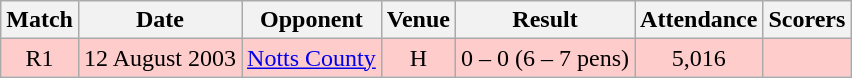<table class="wikitable" style="font-size:100%; text-align:center">
<tr>
<th>Match</th>
<th>Date</th>
<th>Opponent</th>
<th>Venue</th>
<th>Result</th>
<th>Attendance</th>
<th>Scorers</th>
</tr>
<tr style="background: #FFCCCC;">
<td>R1</td>
<td>12 August 2003</td>
<td><a href='#'>Notts County</a></td>
<td>H</td>
<td>0 – 0 (6 – 7 pens)</td>
<td>5,016</td>
<td></td>
</tr>
</table>
